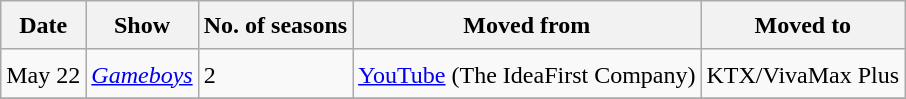<table class="wikitable" style="text-align:left; line-height:25px; width:auto;">
<tr>
<th>Date</th>
<th>Show</th>
<th>No. of seasons</th>
<th>Moved from</th>
<th>Moved to</th>
</tr>
<tr>
<td>May 22</td>
<td><em><a href='#'>Gameboys</a></em></td>
<td>2</td>
<td><a href='#'>YouTube</a> (The IdeaFirst Company)</td>
<td>KTX/VivaMax Plus</td>
</tr>
<tr>
</tr>
</table>
